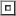<table>
<tr>
<td><br><table border=1>
<tr>
<td></td>
</tr>
</table>
</td>
</tr>
<tr>
</tr>
</table>
